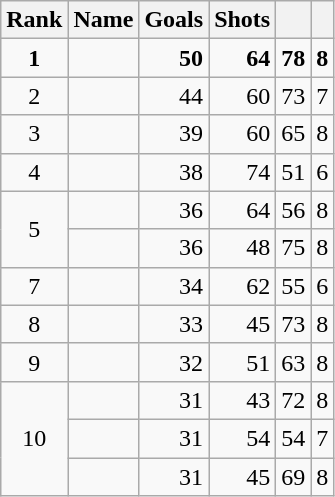<table class="wikitable sortable" style="text-align: center;">
<tr>
<th>Rank</th>
<th>Name</th>
<th>Goals</th>
<th>Shots</th>
<th></th>
<th></th>
</tr>
<tr>
<td><strong>1</strong></td>
<td align="left"><strong></strong></td>
<td align="right"><strong>50</strong></td>
<td align="right"><strong>64</strong></td>
<td><strong>78</strong></td>
<td><strong>8</strong></td>
</tr>
<tr>
<td>2</td>
<td align="left"></td>
<td align="right">44</td>
<td align="right">60</td>
<td>73</td>
<td>7</td>
</tr>
<tr>
<td>3</td>
<td align="left"></td>
<td align="right">39</td>
<td align="right">60</td>
<td>65</td>
<td>8</td>
</tr>
<tr>
<td>4</td>
<td align="left"></td>
<td align="right">38</td>
<td align="right">74</td>
<td>51</td>
<td>6</td>
</tr>
<tr>
<td rowspan=2>5</td>
<td align="left"></td>
<td align="right">36</td>
<td align="right">64</td>
<td>56</td>
<td>8</td>
</tr>
<tr>
<td align="left"></td>
<td align="right">36</td>
<td align="right">48</td>
<td>75</td>
<td>8</td>
</tr>
<tr>
<td>7</td>
<td align="left"></td>
<td align="right">34</td>
<td align="right">62</td>
<td>55</td>
<td>6</td>
</tr>
<tr>
<td>8</td>
<td align="left"></td>
<td align="right">33</td>
<td align="right">45</td>
<td>73</td>
<td>8</td>
</tr>
<tr>
<td>9</td>
<td align="left"></td>
<td align="right">32</td>
<td align="right">51</td>
<td>63</td>
<td>8</td>
</tr>
<tr>
<td rowspan=3>10</td>
<td align="left"></td>
<td align="right">31</td>
<td align="right">43</td>
<td>72</td>
<td>8</td>
</tr>
<tr>
<td align="left"></td>
<td align="right">31</td>
<td align="right">54</td>
<td>54</td>
<td>7</td>
</tr>
<tr>
<td align="left"></td>
<td align="right">31</td>
<td align="right">45</td>
<td>69</td>
<td>8</td>
</tr>
</table>
